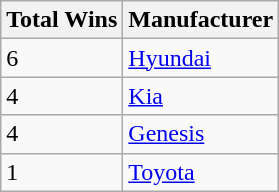<table class="wikitable">
<tr>
<th>Total Wins</th>
<th>Manufacturer</th>
</tr>
<tr>
<td>6</td>
<td><a href='#'>Hyundai</a></td>
</tr>
<tr>
<td>4</td>
<td><a href='#'>Kia</a></td>
</tr>
<tr>
<td>4</td>
<td><a href='#'>Genesis</a></td>
</tr>
<tr>
<td>1</td>
<td><a href='#'>Toyota</a></td>
</tr>
</table>
